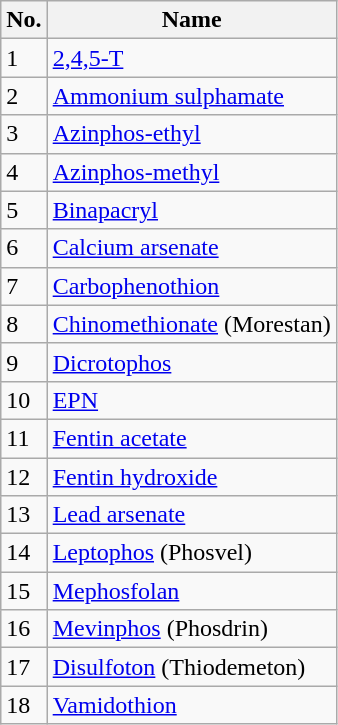<table class="wikitable">
<tr>
<th>No.</th>
<th>Name</th>
</tr>
<tr>
<td>1</td>
<td><a href='#'>2,4,5-T</a></td>
</tr>
<tr>
<td>2</td>
<td><a href='#'>Ammonium sulphamate</a></td>
</tr>
<tr>
<td>3</td>
<td><a href='#'>Azinphos-ethyl</a></td>
</tr>
<tr>
<td>4</td>
<td><a href='#'>Azinphos-methyl</a></td>
</tr>
<tr>
<td>5</td>
<td><a href='#'>Binapacryl</a></td>
</tr>
<tr>
<td>6</td>
<td><a href='#'>Calcium arsenate</a></td>
</tr>
<tr>
<td>7</td>
<td><a href='#'>Carbophenothion</a></td>
</tr>
<tr>
<td>8</td>
<td><a href='#'>Chinomethionate</a> (Morestan)</td>
</tr>
<tr>
<td>9</td>
<td><a href='#'>Dicrotophos</a></td>
</tr>
<tr>
<td>10</td>
<td><a href='#'>EPN</a></td>
</tr>
<tr>
<td>11</td>
<td><a href='#'>Fentin acetate</a></td>
</tr>
<tr>
<td>12</td>
<td><a href='#'>Fentin hydroxide</a></td>
</tr>
<tr>
<td>13</td>
<td><a href='#'>Lead arsenate</a></td>
</tr>
<tr>
<td>14</td>
<td><a href='#'>Leptophos</a> (Phosvel)</td>
</tr>
<tr>
<td>15</td>
<td><a href='#'>Mephosfolan</a></td>
</tr>
<tr>
<td>16</td>
<td><a href='#'>Mevinphos</a> (Phosdrin)</td>
</tr>
<tr>
<td>17</td>
<td><a href='#'>Disulfoton</a> (Thiodemeton)</td>
</tr>
<tr>
<td>18</td>
<td><a href='#'>Vamidothion</a></td>
</tr>
</table>
